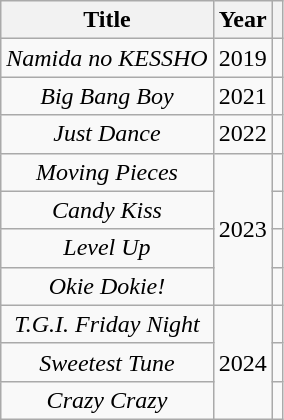<table class="wikitable plainrowheaders sortable" style="text-align:center;" border="1">
<tr>
<th scope="col">Title</th>
<th scope="col">Year</th>
<th scope="col"></th>
</tr>
<tr>
<td><em>Namida no KESSHO</em></td>
<td>2019</td>
<td></td>
</tr>
<tr>
<td><em>Big Bang Boy</em></td>
<td>2021</td>
<td></td>
</tr>
<tr>
<td><em>Just Dance</em></td>
<td>2022</td>
<td></td>
</tr>
<tr>
<td><em>Moving Pieces</em></td>
<td rowspan="4">2023</td>
<td></td>
</tr>
<tr>
<td><em>Candy Kiss</em></td>
<td></td>
</tr>
<tr>
<td><em>Level Up</em></td>
<td></td>
</tr>
<tr>
<td><em>Okie Dokie!</em></td>
<td></td>
</tr>
<tr>
<td><em>T.G.I. Friday Night</em></td>
<td rowspan="4">2024</td>
<td></td>
</tr>
<tr>
<td><em>Sweetest Tune</em></td>
<td></td>
</tr>
<tr>
<td><em>Crazy Crazy</em></td>
<td></td>
</tr>
</table>
